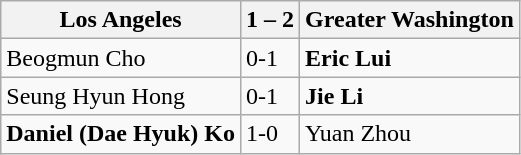<table class="wikitable">
<tr>
<th>Los Angeles</th>
<th>1 – 2</th>
<th>Greater Washington</th>
</tr>
<tr>
<td>Beogmun Cho</td>
<td>0-1</td>
<td><strong>Eric Lui</strong></td>
</tr>
<tr>
<td>Seung Hyun Hong</td>
<td>0-1</td>
<td><strong>Jie Li</strong></td>
</tr>
<tr>
<td><strong>Daniel (Dae Hyuk) Ko</strong></td>
<td>1-0</td>
<td>Yuan Zhou</td>
</tr>
</table>
